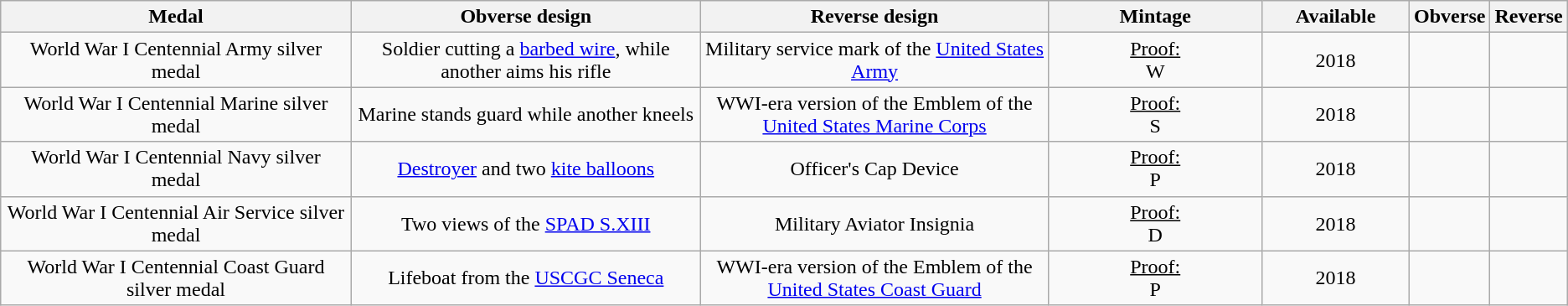<table class="wikitable">
<tr>
<th width="25%">Medal</th>
<th width="25%">Obverse design</th>
<th width="25%">Reverse design</th>
<th width="15%">Mintage</th>
<th width="10%">Available</th>
<th>Obverse</th>
<th>Reverse</th>
</tr>
<tr>
<td align="center">World War I Centennial Army silver medal</td>
<td align="center">Soldier cutting a <a href='#'>barbed wire</a>, while another aims his rifle</td>
<td align="center">Military service mark of the <a href='#'>United States Army</a></td>
<td align="center"><u>Proof:</u><br> W</td>
<td align="center">2018</td>
<td></td>
<td></td>
</tr>
<tr>
<td align="center">World War I Centennial Marine silver medal</td>
<td align="center">Marine stands guard while another kneels</td>
<td align="center">WWI-era version of the Emblem of the <a href='#'>United States Marine Corps</a></td>
<td align="center"><u>Proof:</u><br> S</td>
<td align="center">2018</td>
<td></td>
<td></td>
</tr>
<tr>
<td align="center">World War I Centennial Navy silver medal</td>
<td align="center"><a href='#'>Destroyer</a> and two <a href='#'>kite balloons</a></td>
<td align="center">Officer's Cap Device</td>
<td align="center"><u>Proof:</u><br> P</td>
<td align="center">2018</td>
<td></td>
<td></td>
</tr>
<tr>
<td align="center">World War I Centennial Air Service silver medal</td>
<td align="center">Two views of the <a href='#'>SPAD S.XIII</a></td>
<td align="center">Military Aviator Insignia</td>
<td align="center"><u>Proof:</u><br> D</td>
<td align="center">2018</td>
<td></td>
<td></td>
</tr>
<tr>
<td align="center">World War I Centennial Coast Guard silver medal</td>
<td align="center">Lifeboat from the <a href='#'>USCGC Seneca</a></td>
<td align="center">WWI-era version of the Emblem of the <a href='#'>United States Coast Guard</a></td>
<td align="center"><u>Proof:</u><br> P</td>
<td align="center">2018</td>
<td></td>
<td></td>
</tr>
</table>
